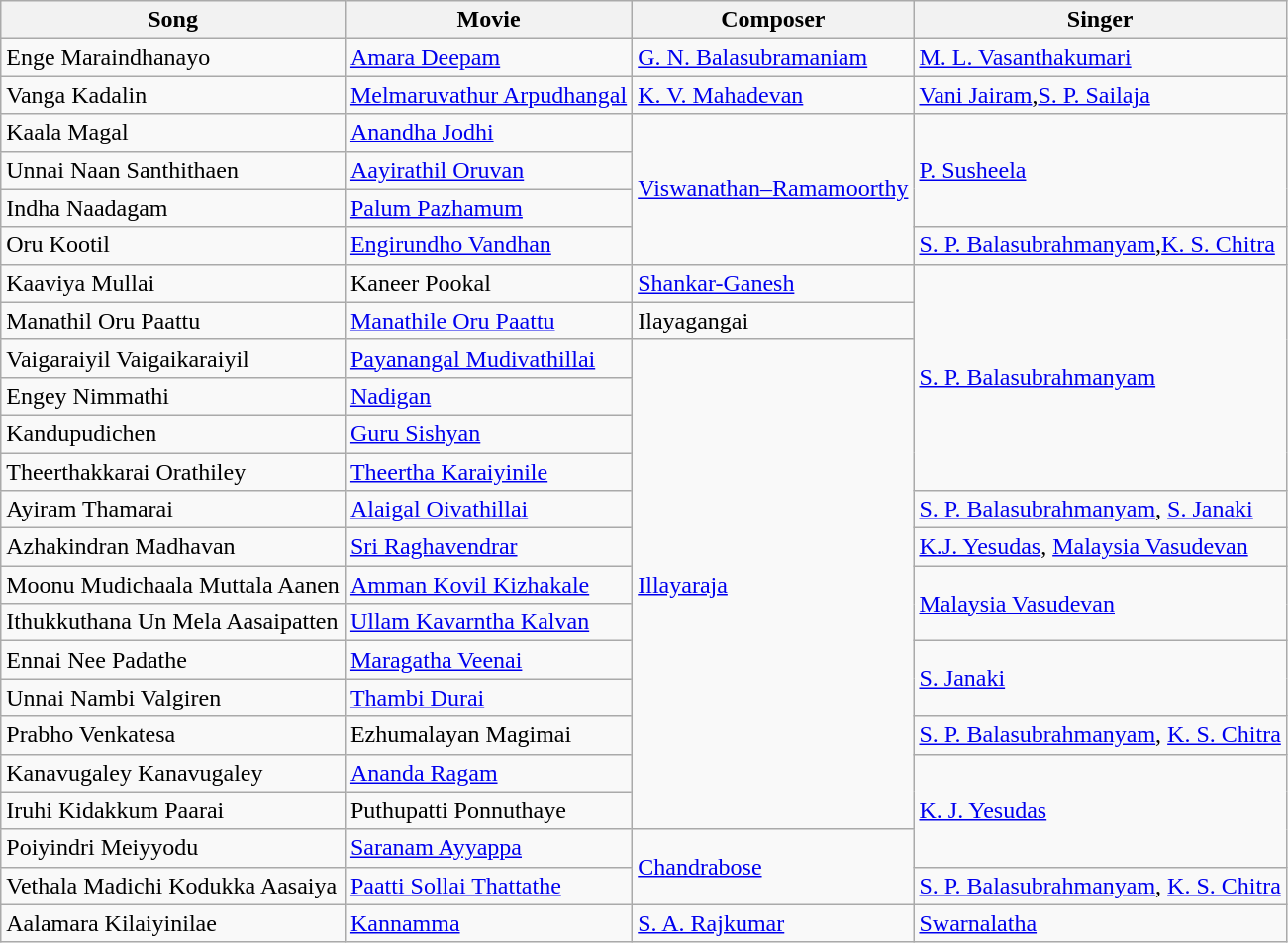<table class="wikitable">
<tr>
<th>Song</th>
<th>Movie</th>
<th>Composer</th>
<th>Singer</th>
</tr>
<tr>
<td>Enge Maraindhanayo</td>
<td><a href='#'>Amara Deepam</a></td>
<td><a href='#'>G. N. Balasubramaniam</a></td>
<td><a href='#'>M. L. Vasanthakumari</a></td>
</tr>
<tr>
<td>Vanga Kadalin</td>
<td><a href='#'>Melmaruvathur Arpudhangal</a></td>
<td><a href='#'>K. V. Mahadevan</a></td>
<td><a href='#'>Vani Jairam</a>,<a href='#'>S. P. Sailaja</a></td>
</tr>
<tr>
<td>Kaala Magal</td>
<td><a href='#'>Anandha Jodhi</a></td>
<td rowspan="4"><a href='#'>Viswanathan–Ramamoorthy</a></td>
<td rowspan="3"><a href='#'>P. Susheela</a></td>
</tr>
<tr>
<td>Unnai Naan Santhithaen</td>
<td><a href='#'>Aayirathil Oruvan</a></td>
</tr>
<tr>
<td>Indha Naadagam</td>
<td><a href='#'>Palum Pazhamum</a></td>
</tr>
<tr>
<td>Oru Kootil</td>
<td><a href='#'>Engirundho Vandhan</a></td>
<td><a href='#'>S. P. Balasubrahmanyam</a>,<a href='#'>K. S. Chitra</a></td>
</tr>
<tr>
<td>Kaaviya Mullai</td>
<td>Kaneer Pookal</td>
<td><a href='#'>Shankar-Ganesh</a></td>
<td rowspan="6"><a href='#'>S. P. Balasubrahmanyam</a></td>
</tr>
<tr>
<td>Manathil Oru Paattu</td>
<td><a href='#'>Manathile Oru Paattu</a></td>
<td>Ilayagangai</td>
</tr>
<tr>
<td>Vaigaraiyil Vaigaikaraiyil</td>
<td><a href='#'>Payanangal Mudivathillai</a></td>
<td rowspan="13"><a href='#'>Illayaraja</a></td>
</tr>
<tr>
<td>Engey Nimmathi</td>
<td><a href='#'>Nadigan</a></td>
</tr>
<tr>
<td>Kandupudichen</td>
<td><a href='#'>Guru Sishyan</a></td>
</tr>
<tr>
<td>Theerthakkarai Orathiley</td>
<td><a href='#'>Theertha Karaiyinile</a></td>
</tr>
<tr>
<td>Ayiram Thamarai</td>
<td><a href='#'>Alaigal Oivathillai</a></td>
<td><a href='#'>S. P. Balasubrahmanyam</a>, <a href='#'>S. Janaki</a></td>
</tr>
<tr>
<td>Azhakindran Madhavan</td>
<td><a href='#'>Sri Raghavendrar</a></td>
<td><a href='#'>K.J. Yesudas</a>, <a href='#'>Malaysia Vasudevan</a></td>
</tr>
<tr>
<td>Moonu Mudichaala Muttala Aanen</td>
<td><a href='#'>Amman Kovil Kizhakale</a></td>
<td rowspan=2><a href='#'>Malaysia Vasudevan</a></td>
</tr>
<tr>
<td>Ithukkuthana Un Mela Aasaipatten</td>
<td><a href='#'>Ullam Kavarntha Kalvan</a></td>
</tr>
<tr>
<td>Ennai Nee Padathe</td>
<td><a href='#'>Maragatha Veenai</a></td>
<td rowspan=2><a href='#'>S. Janaki</a></td>
</tr>
<tr>
<td>Unnai Nambi Valgiren</td>
<td><a href='#'>Thambi Durai</a></td>
</tr>
<tr>
<td>Prabho Venkatesa</td>
<td>Ezhumalayan Magimai</td>
<td><a href='#'>S. P. Balasubrahmanyam</a>, <a href='#'>K. S. Chitra</a></td>
</tr>
<tr>
<td>Kanavugaley Kanavugaley</td>
<td><a href='#'>Ananda Ragam</a></td>
<td rowspan=3><a href='#'>K. J. Yesudas</a></td>
</tr>
<tr>
<td>Iruhi Kidakkum Paarai</td>
<td>Puthupatti Ponnuthaye</td>
</tr>
<tr>
<td>Poiyindri Meiyyodu</td>
<td><a href='#'>Saranam Ayyappa</a></td>
<td rowspan=2><a href='#'>Chandrabose</a></td>
</tr>
<tr>
<td>Vethala Madichi Kodukka Aasaiya</td>
<td><a href='#'>Paatti Sollai Thattathe</a></td>
<td><a href='#'>S. P. Balasubrahmanyam</a>, <a href='#'>K. S. Chitra</a></td>
</tr>
<tr>
<td>Aalamara Kilaiyinilae</td>
<td><a href='#'>Kannamma</a></td>
<td><a href='#'>S. A. Rajkumar</a></td>
<td><a href='#'>Swarnalatha</a></td>
</tr>
</table>
